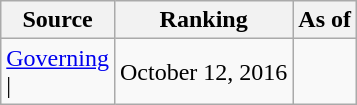<table class="wikitable" style="text-align:center">
<tr>
<th>Source</th>
<th>Ranking</th>
<th>As of</th>
</tr>
<tr>
<td align=left><a href='#'>Governing</a><br>| </td>
<td>October 12, 2016</td>
</tr>
</table>
